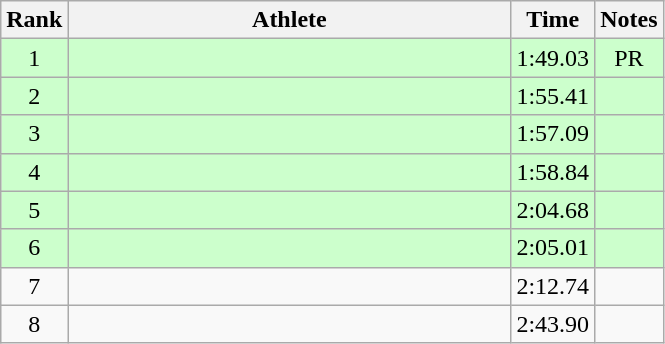<table class="wikitable" style="text-align:center">
<tr>
<th>Rank</th>
<th Style="width:18em">Athlete</th>
<th>Time</th>
<th>Notes</th>
</tr>
<tr style="background:#cfc">
<td>1</td>
<td style="text-align:left"></td>
<td>1:49.03</td>
<td>PR</td>
</tr>
<tr style="background:#cfc">
<td>2</td>
<td style="text-align:left"></td>
<td>1:55.41</td>
<td></td>
</tr>
<tr style="background:#cfc">
<td>3</td>
<td style="text-align:left"></td>
<td>1:57.09</td>
<td></td>
</tr>
<tr style="background:#cfc">
<td>4</td>
<td style="text-align:left"></td>
<td>1:58.84</td>
<td></td>
</tr>
<tr style="background:#cfc">
<td>5</td>
<td style="text-align:left"></td>
<td>2:04.68</td>
<td></td>
</tr>
<tr style="background:#cfc">
<td>6</td>
<td style="text-align:left"></td>
<td>2:05.01</td>
<td></td>
</tr>
<tr>
<td>7</td>
<td style="text-align:left"></td>
<td>2:12.74</td>
<td></td>
</tr>
<tr>
<td>8</td>
<td style="text-align:left"></td>
<td>2:43.90</td>
<td></td>
</tr>
</table>
